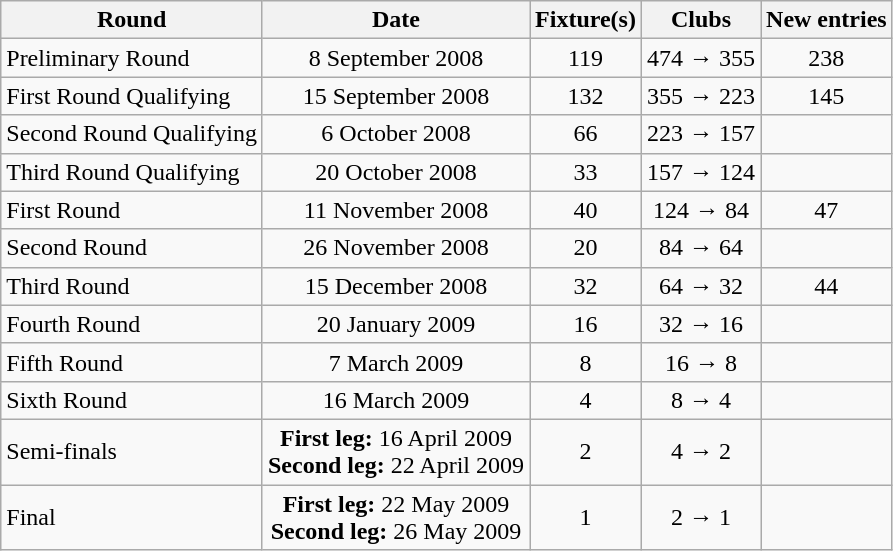<table class=wikitable style="text-align:center">
<tr>
<th>Round</th>
<th>Date</th>
<th>Fixture(s)</th>
<th>Clubs</th>
<th>New entries</th>
</tr>
<tr>
<td align=left>Preliminary Round</td>
<td>8 September 2008</td>
<td>119</td>
<td>474 → 355</td>
<td>238</td>
</tr>
<tr>
<td align=left>First Round Qualifying</td>
<td>15 September 2008</td>
<td>132</td>
<td>355 → 223</td>
<td>145</td>
</tr>
<tr>
<td align=left>Second Round Qualifying</td>
<td>6 October 2008</td>
<td>66</td>
<td>223 → 157</td>
<td></td>
</tr>
<tr>
<td align=left>Third Round Qualifying</td>
<td>20 October 2008</td>
<td>33</td>
<td>157 → 124</td>
<td></td>
</tr>
<tr>
<td align=left>First Round</td>
<td>11 November 2008</td>
<td>40</td>
<td>124 → 84</td>
<td>47</td>
</tr>
<tr>
<td align=left>Second Round</td>
<td>26 November 2008</td>
<td>20</td>
<td>84 → 64</td>
<td></td>
</tr>
<tr>
<td align=left>Third Round</td>
<td>15 December 2008</td>
<td>32</td>
<td>64 → 32</td>
<td>44</td>
</tr>
<tr>
<td align=left>Fourth Round</td>
<td>20 January 2009</td>
<td>16</td>
<td>32 → 16</td>
<td></td>
</tr>
<tr>
<td align=left>Fifth Round</td>
<td>7 March 2009</td>
<td>8</td>
<td>16 → 8</td>
<td></td>
</tr>
<tr>
<td align=left>Sixth Round</td>
<td>16 March 2009</td>
<td>4</td>
<td>8 → 4</td>
<td></td>
</tr>
<tr>
<td align=left>Semi-finals</td>
<td><strong>First leg:</strong> 16 April 2009<br><strong>Second leg:</strong> 22 April 2009</td>
<td>2</td>
<td>4 → 2</td>
<td></td>
</tr>
<tr>
<td align=left>Final</td>
<td><strong>First leg:</strong> 22 May 2009<br><strong>Second leg:</strong> 26 May 2009</td>
<td>1</td>
<td>2 → 1</td>
<td></td>
</tr>
</table>
